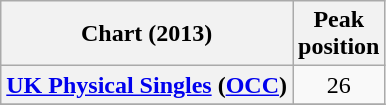<table class="wikitable sortable plainrowheaders" style="text-align:center">
<tr>
<th scope="col">Chart (2013)</th>
<th scope="col">Peak<br>position</th>
</tr>
<tr>
<th scope="row"><a href='#'>UK Physical Singles</a> (<a href='#'>OCC</a>)</th>
<td>26</td>
</tr>
<tr>
</tr>
</table>
